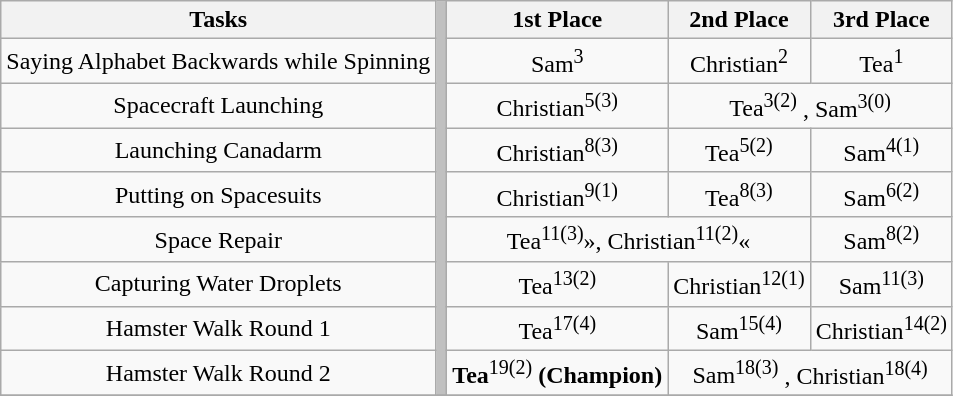<table class="wikitable" align="center" style="text-align:center">
<tr>
<th>Tasks</th>
<th style="background:#C0C0C0;" rowspan="9"></th>
<th>1st Place</th>
<th>2nd Place</th>
<th>3rd Place</th>
</tr>
<tr>
<td>Saying Alphabet Backwards while Spinning</td>
<td>Sam<sup>3</sup></td>
<td>Christian<sup>2</sup></td>
<td>Tea<sup>1</sup></td>
</tr>
<tr>
<td>Spacecraft Launching</td>
<td>Christian<sup>5(3)</sup></td>
<td colspan=2>Tea<sup>3(2)</sup> <span>, Sam<sup>3(0)</sup></span></td>
</tr>
<tr>
<td>Launching Canadarm</td>
<td>Christian<sup>8(3)</sup></td>
<td>Tea<sup>5(2)</sup></td>
<td>Sam<sup>4(1)</sup></td>
</tr>
<tr>
<td>Putting on Spacesuits</td>
<td>Christian<sup>9(1)</sup></td>
<td>Tea<sup>8(3)</sup></td>
<td>Sam<sup>6(2)</sup></td>
</tr>
<tr>
<td>Space Repair</td>
<td colspan="2">Tea<sup>11(3)</sup><span>»</span>, Christian<sup>11(2)</sup><span>«</span></td>
<td>Sam<sup>8(2)</sup></td>
</tr>
<tr>
<td>Capturing Water Droplets</td>
<td>Tea<sup>13(2)</sup></td>
<td>Christian<sup>12(1)</sup></td>
<td>Sam<sup>11(3)</sup></td>
</tr>
<tr>
<td>Hamster Walk Round 1</td>
<td>Tea<sup>17(4)</sup></td>
<td>Sam<sup>15(4)</sup></td>
<td>Christian<sup>14(2)</sup></td>
</tr>
<tr>
<td>Hamster Walk Round 2</td>
<td><strong>Tea</strong><sup>19(2)</sup> <strong>(Champion)</strong></td>
<td colspan=2>Sam<sup>18(3)</sup> <span>, Christian<sup>18(4)</sup></span></td>
</tr>
<tr>
</tr>
</table>
